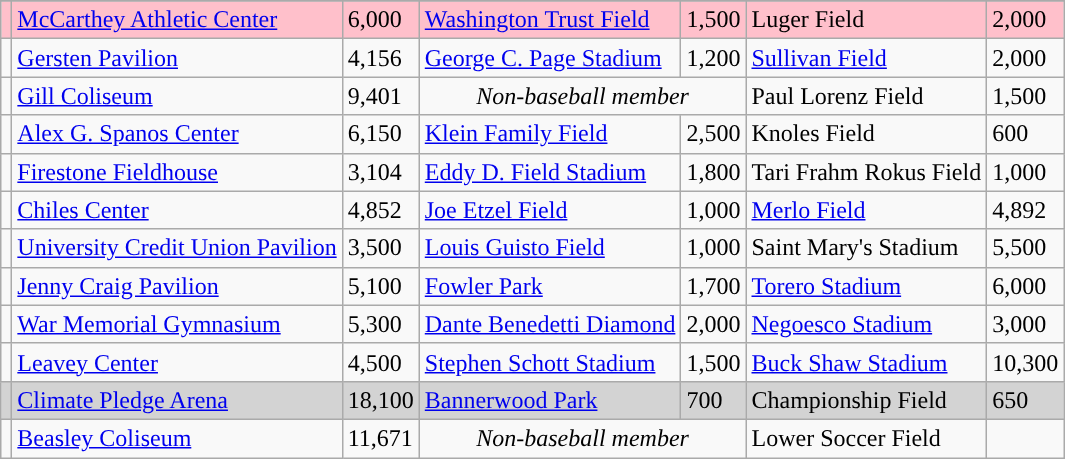<table class="wikitable sortable">
<tr>
</tr>
<tr bgcolor=pink>
<td style="text-align:center; "><a href='#'></a></td>
<td><a href='#'>McCarthey Athletic Center</a></td>
<td>6,000</td>
<td><a href='#'>Washington Trust Field</a></td>
<td>1,500</td>
<td>Luger Field</td>
<td>2,000</td>
</tr>
<tr>
<td style="text-align:center; "><a href='#'></a></td>
<td><a href='#'>Gersten Pavilion</a></td>
<td>4,156</td>
<td><a href='#'>George C. Page Stadium</a></td>
<td>1,200</td>
<td><a href='#'>Sullivan Field</a></td>
<td>2,000</td>
</tr>
<tr>
<td style="text-align:center; "><a href='#'></a></td>
<td><a href='#'>Gill Coliseum</a></td>
<td>9,401</td>
<td colspan=2 align=center><em>Non-baseball member</em></td>
<td>Paul Lorenz Field</td>
<td>1,500</td>
</tr>
<tr>
<td style="text-align:center; "><a href='#'></a></td>
<td><a href='#'>Alex G. Spanos Center</a></td>
<td>6,150</td>
<td><a href='#'>Klein Family Field</a></td>
<td>2,500</td>
<td>Knoles Field</td>
<td>600</td>
</tr>
<tr>
<td style="text-align:center; "><a href='#'></a></td>
<td><a href='#'>Firestone Fieldhouse</a></td>
<td>3,104</td>
<td><a href='#'>Eddy D. Field Stadium</a></td>
<td>1,800</td>
<td>Tari Frahm Rokus Field</td>
<td>1,000</td>
</tr>
<tr>
<td style="text-align:center; "><a href='#'></a></td>
<td><a href='#'>Chiles Center</a></td>
<td>4,852</td>
<td><a href='#'>Joe Etzel Field</a></td>
<td>1,000</td>
<td><a href='#'>Merlo Field</a></td>
<td>4,892</td>
</tr>
<tr>
<td style="text-align:center; "><a href='#'></a></td>
<td><a href='#'>University Credit Union Pavilion</a></td>
<td>3,500</td>
<td><a href='#'>Louis Guisto Field</a></td>
<td>1,000</td>
<td>Saint Mary's Stadium</td>
<td>5,500</td>
</tr>
<tr>
<td style="text-align:center; "><a href='#'></a></td>
<td><a href='#'>Jenny Craig Pavilion</a></td>
<td>5,100</td>
<td><a href='#'>Fowler Park</a></td>
<td>1,700</td>
<td><a href='#'>Torero Stadium</a></td>
<td>6,000</td>
</tr>
<tr>
<td style="text-align:center; "><a href='#'></a></td>
<td><a href='#'>War Memorial Gymnasium</a></td>
<td>5,300</td>
<td><a href='#'>Dante Benedetti Diamond</a></td>
<td>2,000</td>
<td><a href='#'>Negoesco Stadium</a></td>
<td>3,000</td>
</tr>
<tr>
<td style="text-align:center; "><a href='#'></a></td>
<td><a href='#'>Leavey Center</a></td>
<td>4,500</td>
<td><a href='#'>Stephen Schott Stadium</a></td>
<td>1,500</td>
<td><a href='#'>Buck Shaw Stadium</a></td>
<td>10,300</td>
</tr>
<tr bgcolor=lightgray>
<td style="text-align:center; "><a href='#'></a></td>
<td><a href='#'>Climate Pledge Arena</a></td>
<td>18,100</td>
<td><a href='#'>Bannerwood Park</a></td>
<td>700</td>
<td>Championship Field</td>
<td>650</td>
</tr>
<tr>
<td style="text-align:center; "><a href='#'></a></td>
<td><a href='#'>Beasley Coliseum</a></td>
<td>11,671</td>
<td colspan=2 align=center><em>Non-baseball member</em></td>
<td>Lower Soccer Field</td>
<td></td>
</tr>
</table>
